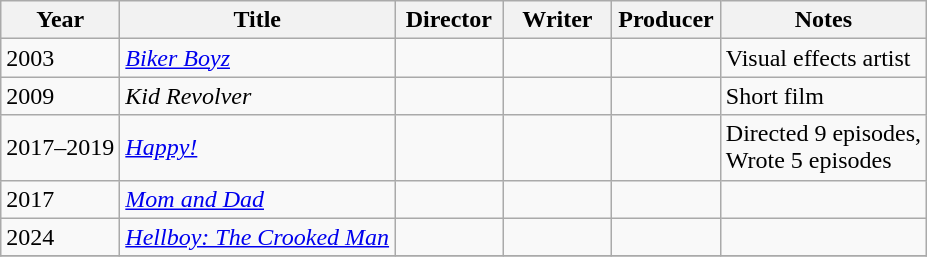<table class="wikitable">
<tr>
<th>Year</th>
<th>Title</th>
<th width="65">Director</th>
<th width="65">Writer</th>
<th width="65">Producer</th>
<th>Notes</th>
</tr>
<tr>
<td>2003</td>
<td><em><a href='#'>Biker Boyz</a></em></td>
<td></td>
<td></td>
<td></td>
<td>Visual effects artist</td>
</tr>
<tr>
<td>2009</td>
<td><em>Kid Revolver</em></td>
<td></td>
<td></td>
<td></td>
<td>Short film</td>
</tr>
<tr>
<td>2017–2019</td>
<td><em><a href='#'>Happy!</a></em></td>
<td></td>
<td></td>
<td></td>
<td>Directed 9 episodes,<br>Wrote 5 episodes</td>
</tr>
<tr>
<td>2017</td>
<td><em><a href='#'>Mom and Dad</a></em></td>
<td></td>
<td></td>
<td></td>
<td></td>
</tr>
<tr>
<td>2024</td>
<td><em><a href='#'>Hellboy: The Crooked Man</a></em></td>
<td></td>
<td></td>
<td></td>
<td></td>
</tr>
<tr>
</tr>
</table>
